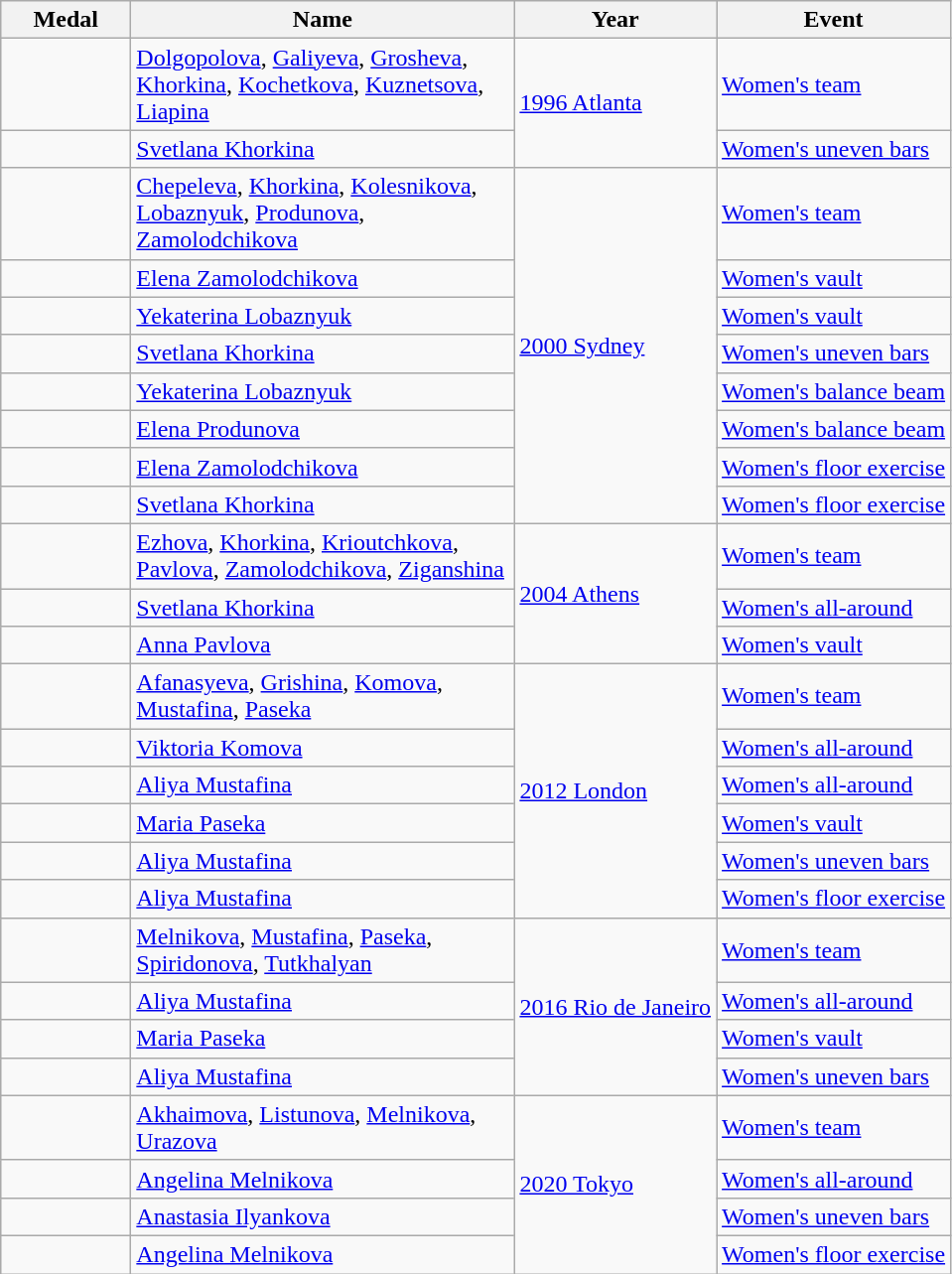<table class="wikitable sortable">
<tr>
<th style="width:5em;">Medal</th>
<th width=250>Name</th>
<th>Year</th>
<th>Event</th>
</tr>
<tr>
<td></td>
<td><a href='#'>Dolgopolova</a>, <a href='#'>Galiyeva</a>, <a href='#'>Grosheva</a>, <a href='#'>Khorkina</a>, <a href='#'>Kochetkova</a>, <a href='#'>Kuznetsova</a>, <a href='#'>Liapina</a></td>
<td rowspan="2"> <a href='#'>1996 Atlanta</a></td>
<td><a href='#'>Women's team</a></td>
</tr>
<tr>
<td></td>
<td><a href='#'>Svetlana Khorkina</a></td>
<td><a href='#'>Women's uneven bars</a></td>
</tr>
<tr>
<td></td>
<td><a href='#'>Chepeleva</a>, <a href='#'>Khorkina</a>, <a href='#'>Kolesnikova</a>, <a href='#'>Lobaznyuk</a>, <a href='#'>Produnova</a>, <a href='#'>Zamolodchikova</a></td>
<td rowspan="8"> <a href='#'>2000 Sydney</a></td>
<td><a href='#'>Women's team</a></td>
</tr>
<tr>
<td></td>
<td><a href='#'>Elena Zamolodchikova</a></td>
<td><a href='#'>Women's vault</a></td>
</tr>
<tr>
<td></td>
<td><a href='#'>Yekaterina Lobaznyuk</a></td>
<td><a href='#'>Women's vault</a></td>
</tr>
<tr>
<td></td>
<td><a href='#'>Svetlana Khorkina</a></td>
<td><a href='#'>Women's uneven bars</a></td>
</tr>
<tr>
<td></td>
<td><a href='#'>Yekaterina Lobaznyuk</a></td>
<td><a href='#'>Women's balance beam</a></td>
</tr>
<tr>
<td></td>
<td><a href='#'>Elena Produnova</a></td>
<td><a href='#'>Women's balance beam</a></td>
</tr>
<tr>
<td></td>
<td><a href='#'>Elena Zamolodchikova</a></td>
<td><a href='#'>Women's floor exercise</a></td>
</tr>
<tr>
<td></td>
<td><a href='#'>Svetlana Khorkina</a></td>
<td><a href='#'>Women's floor exercise</a></td>
</tr>
<tr>
<td></td>
<td><a href='#'>Ezhova</a>, <a href='#'>Khorkina</a>, <a href='#'>Krioutchkova</a>, <a href='#'>Pavlova</a>, <a href='#'>Zamolodchikova</a>, <a href='#'>Ziganshina</a></td>
<td rowspan="3"> <a href='#'>2004 Athens</a></td>
<td><a href='#'>Women's team</a></td>
</tr>
<tr>
<td></td>
<td><a href='#'>Svetlana Khorkina</a></td>
<td><a href='#'>Women's all-around</a></td>
</tr>
<tr>
<td></td>
<td><a href='#'>Anna Pavlova</a></td>
<td><a href='#'>Women's vault</a></td>
</tr>
<tr>
<td></td>
<td><a href='#'>Afanasyeva</a>, <a href='#'>Grishina</a>, <a href='#'>Komova</a>,<br><a href='#'>Mustafina</a>, <a href='#'>Paseka</a></td>
<td rowspan="6"> <a href='#'>2012 London</a></td>
<td><a href='#'>Women's team</a></td>
</tr>
<tr>
<td></td>
<td><a href='#'>Viktoria Komova</a></td>
<td><a href='#'>Women's all-around</a></td>
</tr>
<tr>
<td></td>
<td><a href='#'>Aliya Mustafina</a></td>
<td><a href='#'>Women's all-around</a></td>
</tr>
<tr>
<td></td>
<td><a href='#'>Maria Paseka</a></td>
<td><a href='#'>Women's vault</a></td>
</tr>
<tr>
<td></td>
<td><a href='#'>Aliya Mustafina</a></td>
<td><a href='#'>Women's uneven bars</a></td>
</tr>
<tr>
<td></td>
<td><a href='#'>Aliya Mustafina</a></td>
<td><a href='#'>Women's floor exercise</a></td>
</tr>
<tr>
<td></td>
<td><a href='#'>Melnikova</a>, <a href='#'>Mustafina</a>, <a href='#'>Paseka</a>, <a href='#'>Spiridonova</a>, <a href='#'>Tutkhalyan</a></td>
<td rowspan="4"> <a href='#'>2016 Rio de Janeiro</a></td>
<td><a href='#'>Women's team</a></td>
</tr>
<tr>
<td></td>
<td><a href='#'>Aliya Mustafina</a></td>
<td><a href='#'>Women's all-around</a></td>
</tr>
<tr>
<td></td>
<td><a href='#'>Maria Paseka</a></td>
<td><a href='#'>Women's vault</a></td>
</tr>
<tr>
<td></td>
<td><a href='#'>Aliya Mustafina</a></td>
<td><a href='#'>Women's uneven bars</a></td>
</tr>
<tr>
<td></td>
<td><a href='#'>Akhaimova</a>, <a href='#'>Listunova</a>, <a href='#'>Melnikova</a>, <a href='#'>Urazova</a> </td>
<td rowspan="4"> <a href='#'>2020 Tokyo</a></td>
<td><a href='#'>Women's team</a></td>
</tr>
<tr>
<td></td>
<td><a href='#'>Angelina Melnikova</a> </td>
<td><a href='#'>Women's all-around</a></td>
</tr>
<tr>
<td></td>
<td><a href='#'>Anastasia Ilyankova</a> </td>
<td><a href='#'>Women's uneven bars</a></td>
</tr>
<tr>
<td></td>
<td><a href='#'>Angelina Melnikova</a> </td>
<td><a href='#'>Women's floor exercise</a></td>
</tr>
</table>
